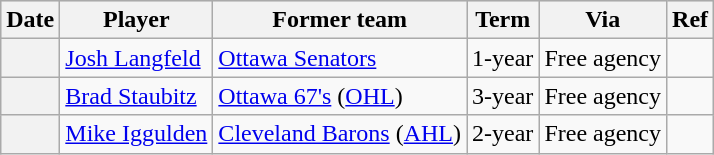<table class="wikitable plainrowheaders">
<tr style="background:#ddd; text-align:center;">
<th>Date</th>
<th>Player</th>
<th>Former team</th>
<th>Term</th>
<th>Via</th>
<th>Ref</th>
</tr>
<tr>
<th scope="row"></th>
<td><a href='#'>Josh Langfeld</a></td>
<td><a href='#'>Ottawa Senators</a></td>
<td>1-year</td>
<td>Free agency</td>
<td></td>
</tr>
<tr>
<th scope="row"></th>
<td><a href='#'>Brad Staubitz</a></td>
<td><a href='#'>Ottawa 67's</a> (<a href='#'>OHL</a>)</td>
<td>3-year</td>
<td>Free agency</td>
<td></td>
</tr>
<tr>
<th scope="row"></th>
<td><a href='#'>Mike Iggulden</a></td>
<td><a href='#'>Cleveland Barons</a> (<a href='#'>AHL</a>)</td>
<td>2-year</td>
<td>Free agency</td>
<td></td>
</tr>
</table>
